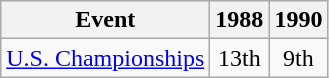<table class="wikitable" style="text-align:center">
<tr>
<th>Event</th>
<th>1988</th>
<th>1990</th>
</tr>
<tr>
<td align=left><a href='#'>U.S. Championships</a></td>
<td>13th</td>
<td>9th</td>
</tr>
</table>
